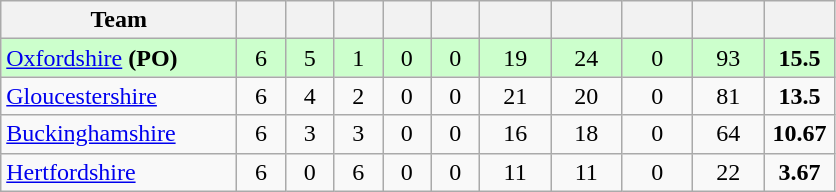<table class="wikitable" style="text-align:center">
<tr>
<th width="150">Team</th>
<th width="25"></th>
<th width="25"></th>
<th width="25"></th>
<th width="25"></th>
<th width="25"></th>
<th width="40"></th>
<th width="40"></th>
<th width="40"></th>
<th width="40"></th>
<th width="40"></th>
</tr>
<tr style="background:#cfc;">
<td style="text-align:left"><a href='#'>Oxfordshire</a> <strong>(PO)</strong></td>
<td>6</td>
<td>5</td>
<td>1</td>
<td>0</td>
<td>0</td>
<td>19</td>
<td>24</td>
<td>0</td>
<td>93</td>
<td><strong>15.5</strong></td>
</tr>
<tr>
<td style="text-align:left"><a href='#'>Gloucestershire</a></td>
<td>6</td>
<td>4</td>
<td>2</td>
<td>0</td>
<td>0</td>
<td>21</td>
<td>20</td>
<td>0</td>
<td>81</td>
<td><strong>13.5</strong></td>
</tr>
<tr>
<td style="text-align:left"><a href='#'>Buckinghamshire</a></td>
<td>6</td>
<td>3</td>
<td>3</td>
<td>0</td>
<td>0</td>
<td>16</td>
<td>18</td>
<td>0</td>
<td>64</td>
<td><strong>10.67</strong></td>
</tr>
<tr>
<td style="text-align:left"><a href='#'>Hertfordshire</a></td>
<td>6</td>
<td>0</td>
<td>6</td>
<td>0</td>
<td>0</td>
<td>11</td>
<td>11</td>
<td>0</td>
<td>22</td>
<td><strong>3.67</strong></td>
</tr>
</table>
